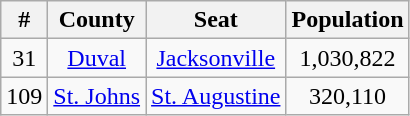<table class="wikitable sortable" style="text-align:center;">
<tr>
<th>#</th>
<th>County</th>
<th>Seat</th>
<th>Population</th>
</tr>
<tr>
<td>31</td>
<td><a href='#'>Duval</a></td>
<td><a href='#'>Jacksonville</a></td>
<td>1,030,822</td>
</tr>
<tr>
<td>109</td>
<td><a href='#'>St. Johns</a></td>
<td><a href='#'>St. Augustine</a></td>
<td>320,110</td>
</tr>
</table>
